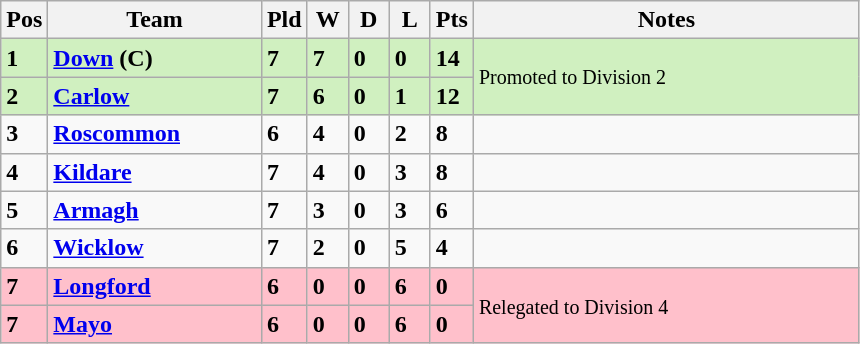<table class="wikitable" style="text-align: centre;">
<tr>
<th width=20>Pos</th>
<th width=135>Team</th>
<th width=20>Pld</th>
<th width=20>W</th>
<th width=20>D</th>
<th width=20>L</th>
<th width=20>Pts</th>
<th width=250>Notes</th>
</tr>
<tr style="background:#D0F0C0;">
<td><strong>1</strong></td>
<td align=left><strong> <a href='#'>Down</a> (C)</strong></td>
<td><strong>7</strong></td>
<td><strong>7</strong></td>
<td><strong>0</strong></td>
<td><strong>0</strong></td>
<td><strong>14</strong></td>
<td rowspan="2"><small> Promoted to Division 2</small></td>
</tr>
<tr style="background:#D0F0C0;">
<td><strong>2</strong></td>
<td align=left><strong> <a href='#'>Carlow</a></strong></td>
<td><strong>7</strong></td>
<td><strong>6</strong></td>
<td><strong>0</strong></td>
<td><strong>1</strong></td>
<td><strong>12</strong></td>
</tr>
<tr style>
<td><strong>3</strong></td>
<td align=left><strong> <a href='#'>Roscommon</a> </strong></td>
<td><strong>6</strong></td>
<td><strong>4</strong></td>
<td><strong>0</strong></td>
<td><strong>2</strong></td>
<td><strong>8</strong></td>
<td></td>
</tr>
<tr style>
<td><strong>4</strong></td>
<td align=left><strong> <a href='#'>Kildare</a> </strong></td>
<td><strong>7</strong></td>
<td><strong>4</strong></td>
<td><strong>0</strong></td>
<td><strong>3</strong></td>
<td><strong>8</strong></td>
<td></td>
</tr>
<tr style>
<td><strong>5</strong></td>
<td align=left><strong> <a href='#'>Armagh</a> </strong></td>
<td><strong>7</strong></td>
<td><strong>3</strong></td>
<td><strong>0</strong></td>
<td><strong>3</strong></td>
<td><strong>6</strong></td>
<td></td>
</tr>
<tr style>
<td><strong>6</strong></td>
<td align=left><strong> <a href='#'>Wicklow</a> </strong></td>
<td><strong>7</strong></td>
<td><strong>2</strong></td>
<td><strong>0</strong></td>
<td><strong>5</strong></td>
<td><strong>4</strong></td>
<td></td>
</tr>
<tr style="background:#FFC0CB;">
<td><strong>7</strong></td>
<td align=left><strong> <a href='#'>Longford</a></strong></td>
<td><strong>6</strong></td>
<td><strong>0</strong></td>
<td><strong>0</strong></td>
<td><strong>6</strong></td>
<td><strong>0</strong></td>
<td rowspan="2"><small> Relegated to Division 4</small></td>
</tr>
<tr style="background:#FFC0CB;">
<td><strong>7</strong></td>
<td align=left><strong> <a href='#'>Mayo</a></strong></td>
<td><strong>6</strong></td>
<td><strong>0</strong></td>
<td><strong>0</strong></td>
<td><strong>6</strong></td>
<td><strong>0</strong></td>
</tr>
</table>
